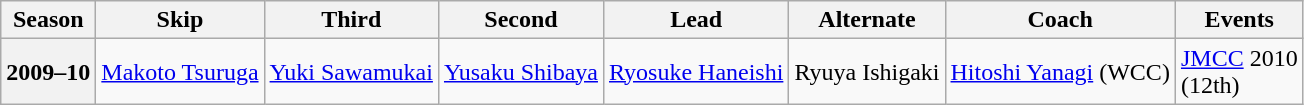<table class="wikitable">
<tr>
<th scope="col">Season</th>
<th scope="col">Skip</th>
<th scope="col">Third</th>
<th scope="col">Second</th>
<th scope="col">Lead</th>
<th scope="col">Alternate</th>
<th scope="col">Coach</th>
<th scope="col">Events</th>
</tr>
<tr>
<th scope="row">2009–10</th>
<td><a href='#'>Makoto Tsuruga</a></td>
<td><a href='#'>Yuki Sawamukai</a></td>
<td><a href='#'>Yusaku Shibaya</a></td>
<td><a href='#'>Ryosuke Haneishi</a></td>
<td>Ryuya Ishigaki</td>
<td><a href='#'>Hitoshi Yanagi</a> (WCC)</td>
<td><a href='#'>JMCC</a> 2010 <br> (12th)</td>
</tr>
</table>
